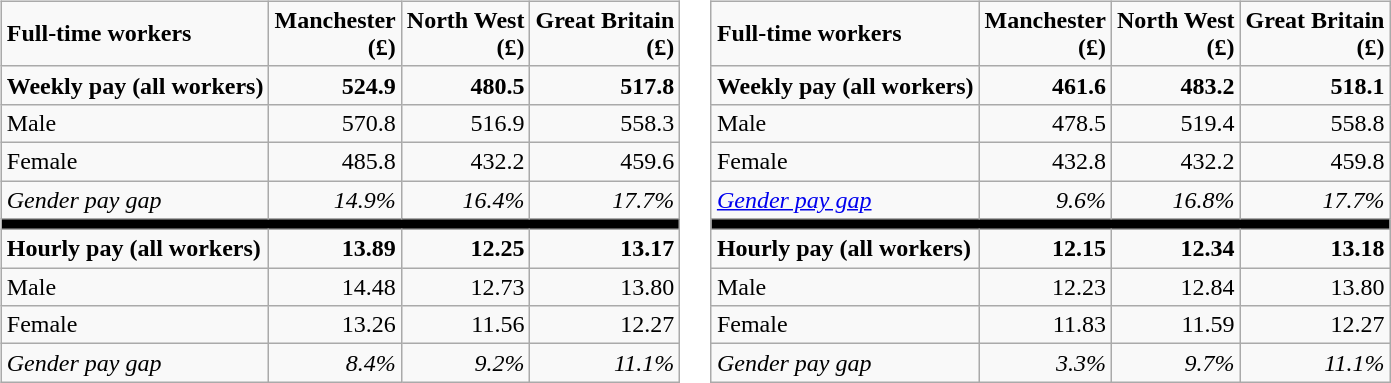<table>
<tr>
<td><br><table class="wikitable" border="1" align=right>
<tr>
<td><strong>Full-time workers </strong></td>
<td align=right><strong>Manchester <br>(£)</strong></td>
<td align=right><strong>North West <br>(£)</strong></td>
<td align=right><strong>Great Britain <br>(£)</strong></td>
</tr>
<tr>
<td><strong>Weekly pay (all workers) </strong></td>
<td align=right><strong>524.9 </strong></td>
<td align=right><strong>480.5</strong></td>
<td align=right><strong>517.8</strong></td>
</tr>
<tr>
<td>Male</td>
<td align=right>570.8</td>
<td align=right>516.9</td>
<td align=right>558.3</td>
</tr>
<tr>
<td>Female</td>
<td align=right>485.8</td>
<td align=right>432.2</td>
<td align=right>459.6</td>
</tr>
<tr>
<td><em>Gender pay gap</em></td>
<td align=right><em>14.9%</em></td>
<td align=right><em>16.4% </em></td>
<td align=right><em>17.7%</em></td>
</tr>
<tr style="background:#000000;">
<td colspan=4></td>
</tr>
<tr>
<td><strong>Hourly pay (all workers)</strong></td>
<td align=right><strong>13.89</strong></td>
<td align=right><strong>12.25 </strong></td>
<td align=right><strong>13.17</strong></td>
</tr>
<tr>
<td>Male</td>
<td align=right>14.48</td>
<td align=right>12.73</td>
<td align=right>13.80</td>
</tr>
<tr>
<td>Female</td>
<td align=right>13.26</td>
<td align=right>11.56</td>
<td align=right>12.27</td>
</tr>
<tr>
<td><em>Gender pay gap </em></td>
<td align=right><em>8.4%</em></td>
<td align=right><em>9.2% </em></td>
<td align=right><em>11.1%</em></td>
</tr>
</table>
</td>
<td><br><table class="wikitable" border="1" align=>
<tr>
<td><strong>Full-time workers </strong></td>
<td align=right><strong>Manchester <br>(£) </strong></td>
<td align=right><strong>North West <br>(£)</strong></td>
<td align=right><strong>Great Britain <br>(£)</strong></td>
</tr>
<tr>
<td><strong>Weekly pay (all workers) </strong></td>
<td align=right><strong>461.6</strong></td>
<td align=right><strong>483.2</strong></td>
<td align=right><strong>518.1</strong></td>
</tr>
<tr>
<td>Male</td>
<td align=right>478.5</td>
<td align=right>519.4</td>
<td align=right>558.8</td>
</tr>
<tr>
<td>Female</td>
<td align=right>432.8</td>
<td align=right>432.2</td>
<td align=right>459.8</td>
</tr>
<tr>
<td><em><a href='#'>Gender pay gap</a></em></td>
<td align=right><em>9.6% </em></td>
<td align=right><em>16.8% </em></td>
<td align=right><em>17.7%</em></td>
</tr>
<tr style="background:#000000;">
<td colspan=4></td>
</tr>
<tr>
<td><strong>Hourly pay (all workers)</strong></td>
<td align=right><strong>12.15</strong></td>
<td align=right><strong>12.34</strong></td>
<td align=right><strong>13.18</strong></td>
</tr>
<tr>
<td>Male</td>
<td align=right>12.23</td>
<td align=right>12.84</td>
<td align=right>13.80</td>
</tr>
<tr>
<td>Female</td>
<td align=right>11.83</td>
<td align=right>11.59</td>
<td align=right>12.27</td>
</tr>
<tr>
<td><em>Gender pay gap</em></td>
<td align=right><em>3.3%</em></td>
<td align=right><em>9.7%</em></td>
<td align=right><em>11.1%</em></td>
</tr>
</table>
</td>
</tr>
</table>
